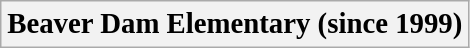<table class="wikitable sortable" style="font-size: 120%">
<tr>
<th scope="col">Beaver Dam Elementary (since 1999)</th>
</tr>
</table>
